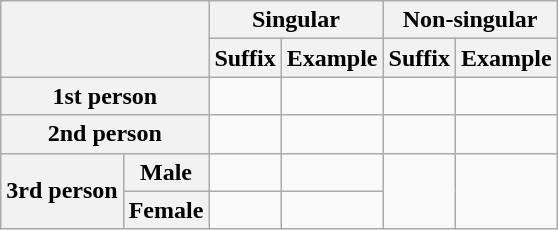<table class="wikitable">
<tr>
<th rowspan="2" colspan="2"></th>
<th colspan="2">Singular</th>
<th colspan="2">Non-singular</th>
</tr>
<tr>
<th>Suffix</th>
<th>Example</th>
<th>Suffix</th>
<th>Example</th>
</tr>
<tr>
<th colspan="2">1st person</th>
<td></td>
<td><br></td>
<td></td>
<td></td>
</tr>
<tr>
<th colspan="2">2nd person</th>
<td></td>
<td><br></td>
<td></td>
<td></td>
</tr>
<tr>
<th rowspan="2">3rd person</th>
<th>Male</th>
<td></td>
<td><br></td>
<td rowspan="2"></td>
<td rowspan="2"><br></td>
</tr>
<tr>
<th>Female</th>
<td></td>
<td><br></td>
</tr>
</table>
